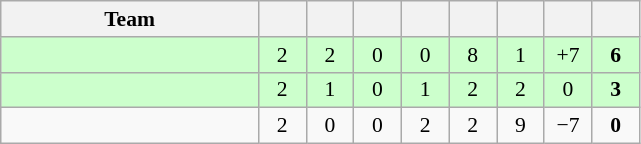<table class="wikitable" style="text-align: center; font-size: 90%;">
<tr>
<th width=165>Team</th>
<th width=25></th>
<th width=25></th>
<th width=25></th>
<th width=25></th>
<th width=25></th>
<th width=25></th>
<th width=25></th>
<th width=25></th>
</tr>
<tr style="background:#ccffcc">
<td style="text-align:left;"></td>
<td>2</td>
<td>2</td>
<td>0</td>
<td>0</td>
<td>8</td>
<td>1</td>
<td>+7</td>
<td><strong>6</strong></td>
</tr>
<tr style="background:#ccffcc">
<td style="text-align:left;"></td>
<td>2</td>
<td>1</td>
<td>0</td>
<td>1</td>
<td>2</td>
<td>2</td>
<td>0</td>
<td><strong>3</strong></td>
</tr>
<tr>
<td style="text-align:left;"></td>
<td>2</td>
<td>0</td>
<td>0</td>
<td>2</td>
<td>2</td>
<td>9</td>
<td>−7</td>
<td><strong>0</strong></td>
</tr>
</table>
